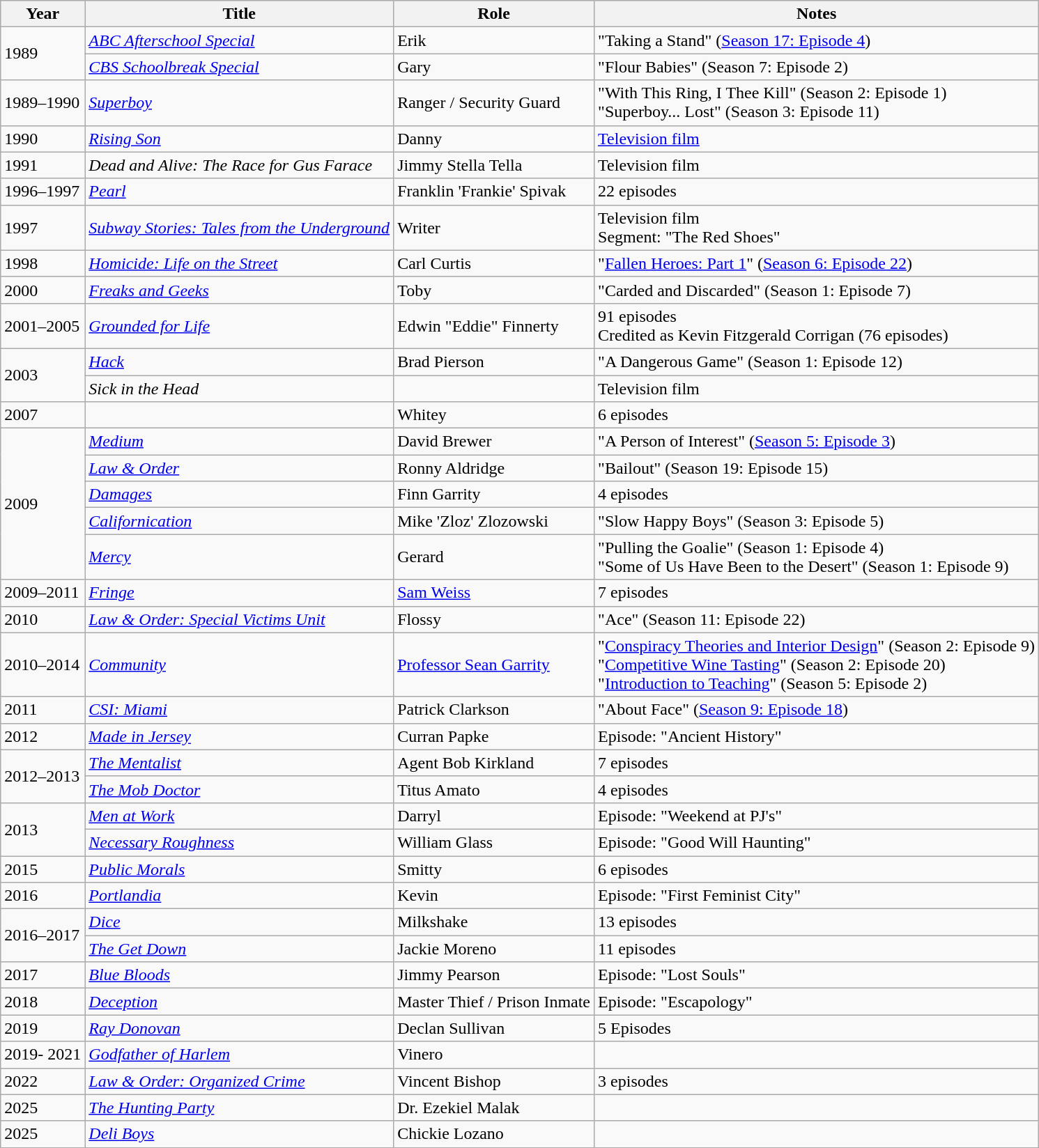<table class="wikitable sortable">
<tr>
<th>Year</th>
<th>Title</th>
<th>Role</th>
<th>Notes</th>
</tr>
<tr>
<td rowspan=2>1989</td>
<td><em><a href='#'>ABC Afterschool Special</a></em></td>
<td>Erik</td>
<td>"Taking a Stand" (<a href='#'>Season 17: Episode 4</a>)</td>
</tr>
<tr>
<td><em><a href='#'>CBS Schoolbreak Special</a></em></td>
<td>Gary</td>
<td>"Flour Babies" (Season 7: Episode 2)</td>
</tr>
<tr>
<td>1989–1990</td>
<td><em><a href='#'>Superboy</a></em></td>
<td>Ranger / Security Guard</td>
<td>"With This Ring, I Thee Kill" (Season 2: Episode 1)<br>"Superboy... Lost" (Season 3: Episode 11)</td>
</tr>
<tr>
<td>1990</td>
<td><em><a href='#'>Rising Son</a></em></td>
<td>Danny</td>
<td><a href='#'>Television film</a></td>
</tr>
<tr>
<td>1991</td>
<td><em>Dead and Alive: The Race for Gus Farace</em></td>
<td>Jimmy Stella Tella</td>
<td>Television film</td>
</tr>
<tr>
<td>1996–1997</td>
<td><em><a href='#'>Pearl</a></em></td>
<td>Franklin 'Frankie' Spivak</td>
<td>22 episodes</td>
</tr>
<tr>
<td>1997</td>
<td><em><a href='#'>Subway Stories: Tales from the Underground</a></em></td>
<td>Writer</td>
<td>Television film<br>Segment: "The Red Shoes"</td>
</tr>
<tr>
<td>1998</td>
<td><em><a href='#'>Homicide: Life on the Street</a></em></td>
<td>Carl Curtis</td>
<td>"<a href='#'>Fallen Heroes: Part 1</a>" (<a href='#'>Season 6: Episode 22</a>)</td>
</tr>
<tr>
<td>2000</td>
<td><em><a href='#'>Freaks and Geeks</a></em></td>
<td>Toby</td>
<td>"Carded and Discarded" (Season 1: Episode 7)</td>
</tr>
<tr>
<td>2001–2005</td>
<td><em><a href='#'>Grounded for Life</a></em></td>
<td>Edwin "Eddie" Finnerty</td>
<td>91 episodes<br>Credited as Kevin Fitzgerald Corrigan (76 episodes)</td>
</tr>
<tr>
<td rowspan=2>2003</td>
<td><em><a href='#'>Hack</a></em></td>
<td>Brad Pierson</td>
<td>"A Dangerous Game" (Season 1: Episode 12)</td>
</tr>
<tr>
<td><em>Sick in the Head</em></td>
<td></td>
<td>Television film</td>
</tr>
<tr>
<td>2007</td>
<td><em></em></td>
<td>Whitey</td>
<td>6 episodes</td>
</tr>
<tr>
<td rowspan=5>2009</td>
<td><em><a href='#'>Medium</a></em></td>
<td>David Brewer</td>
<td>"A Person of Interest" (<a href='#'>Season 5: Episode 3</a>)</td>
</tr>
<tr>
<td><em><a href='#'>Law & Order</a></em></td>
<td>Ronny Aldridge</td>
<td>"Bailout" (Season 19: Episode 15)</td>
</tr>
<tr>
<td><em><a href='#'>Damages</a></em></td>
<td>Finn Garrity</td>
<td>4 episodes</td>
</tr>
<tr>
<td><em><a href='#'>Californication</a></em></td>
<td>Mike 'Zloz' Zlozowski</td>
<td>"Slow Happy Boys" (Season 3: Episode 5)</td>
</tr>
<tr>
<td><em><a href='#'>Mercy</a></em></td>
<td>Gerard</td>
<td>"Pulling the Goalie" (Season 1: Episode 4)<br>"Some of Us Have Been to the Desert" (Season 1: Episode 9)</td>
</tr>
<tr>
<td>2009–2011</td>
<td><em><a href='#'>Fringe</a></em></td>
<td><a href='#'>Sam Weiss</a></td>
<td>7 episodes</td>
</tr>
<tr>
<td>2010</td>
<td><em><a href='#'>Law & Order: Special Victims Unit</a></em></td>
<td>Flossy</td>
<td>"Ace" (Season 11: Episode 22)</td>
</tr>
<tr>
<td>2010–2014</td>
<td><em><a href='#'>Community</a></em></td>
<td><a href='#'>Professor Sean Garrity</a></td>
<td>"<a href='#'>Conspiracy Theories and Interior Design</a>" (Season 2: Episode 9)<br>"<a href='#'>Competitive Wine Tasting</a>" (Season 2: Episode 20)<br>"<a href='#'>Introduction to Teaching</a>" (Season 5: Episode 2)</td>
</tr>
<tr>
<td>2011</td>
<td><em><a href='#'>CSI: Miami</a></em></td>
<td>Patrick Clarkson</td>
<td>"About Face" (<a href='#'>Season 9: Episode 18</a>)</td>
</tr>
<tr>
<td>2012</td>
<td><em><a href='#'>Made in Jersey</a></em></td>
<td>Curran Papke</td>
<td>Episode: "Ancient History"</td>
</tr>
<tr>
<td rowspan=2>2012–2013</td>
<td><em><a href='#'>The Mentalist</a></em></td>
<td>Agent Bob Kirkland</td>
<td>7 episodes</td>
</tr>
<tr>
<td><em><a href='#'>The Mob Doctor</a></em></td>
<td>Titus Amato</td>
<td>4 episodes</td>
</tr>
<tr>
<td rowspan=2>2013</td>
<td><em><a href='#'>Men at Work</a></em></td>
<td>Darryl</td>
<td>Episode: "Weekend at PJ's"</td>
</tr>
<tr>
<td><em><a href='#'>Necessary Roughness</a></em></td>
<td>William Glass</td>
<td>Episode: "Good Will Haunting"</td>
</tr>
<tr>
<td>2015</td>
<td><em><a href='#'>Public Morals</a></em></td>
<td>Smitty</td>
<td>6 episodes</td>
</tr>
<tr>
<td>2016</td>
<td><em><a href='#'>Portlandia</a></em></td>
<td>Kevin</td>
<td>Episode: "First Feminist City"</td>
</tr>
<tr>
<td rowspan=2>2016–2017</td>
<td><em><a href='#'>Dice</a></em></td>
<td>Milkshake</td>
<td>13 episodes</td>
</tr>
<tr>
<td><em><a href='#'>The Get Down</a></em></td>
<td>Jackie Moreno</td>
<td>11 episodes</td>
</tr>
<tr>
<td>2017</td>
<td><em><a href='#'>Blue Bloods</a></em></td>
<td>Jimmy Pearson</td>
<td>Episode: "Lost Souls"</td>
</tr>
<tr>
<td>2018</td>
<td><em><a href='#'>Deception</a></em></td>
<td>Master Thief / Prison Inmate</td>
<td>Episode: "Escapology"</td>
</tr>
<tr>
<td>2019</td>
<td><em><a href='#'>Ray Donovan</a></em></td>
<td>Declan Sullivan</td>
<td>5 Episodes</td>
</tr>
<tr>
<td>2019- 2021</td>
<td><em><a href='#'>Godfather of Harlem</a></em></td>
<td>Vinero</td>
<td></td>
</tr>
<tr>
<td>2022</td>
<td><em><a href='#'>Law & Order: Organized Crime</a></em></td>
<td>Vincent Bishop</td>
<td>3 episodes</td>
</tr>
<tr>
<td>2025</td>
<td><em><a href='#'>The Hunting Party</a></em></td>
<td>Dr. Ezekiel Malak</td>
<td></td>
</tr>
<tr>
<td>2025</td>
<td><em><a href='#'>Deli Boys</a></em></td>
<td>Chickie Lozano</td>
<td></td>
</tr>
</table>
